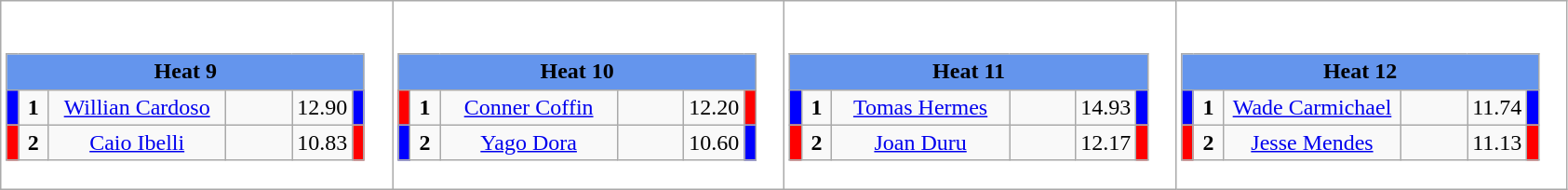<table class="wikitable" style="background:#fff;">
<tr>
<td><div><br><table class="wikitable">
<tr>
<td colspan="6"  style="text-align:center; background:#6495ed;"><strong>Heat 9</strong></td>
</tr>
<tr>
<td style="width:01px; background: #00f;"></td>
<td style="width:14px; text-align:center;"><strong>1</strong></td>
<td style="width:120px; text-align:center;"><a href='#'>Willian Cardoso</a></td>
<td style="width:40px; text-align:center;"></td>
<td style="width:20px; text-align:center;">12.90</td>
<td style="width:01px; background: #00f;"></td>
</tr>
<tr>
<td style="width:01px; background: #f00;"></td>
<td style="width:14px; text-align:center;"><strong>2</strong></td>
<td style="width:120px; text-align:center;"><a href='#'>Caio Ibelli</a></td>
<td style="width:40px; text-align:center;"></td>
<td style="width:20px; text-align:center;">10.83</td>
<td style="width:01px; background: #f00;"></td>
</tr>
</table>
</div></td>
<td><div><br><table class="wikitable">
<tr>
<td colspan="6"  style="text-align:center; background:#6495ed;"><strong>Heat 10</strong></td>
</tr>
<tr>
<td style="width:01px; background: #f00;"></td>
<td style="width:14px; text-align:center;"><strong>1</strong></td>
<td style="width:120px; text-align:center;"><a href='#'>Conner Coffin</a></td>
<td style="width:40px; text-align:center;"></td>
<td style="width:20px; text-align:center;">12.20</td>
<td style="width:01px; background: #f00;"></td>
</tr>
<tr>
<td style="width:01px; background: #00f;"></td>
<td style="width:14px; text-align:center;"><strong>2</strong></td>
<td style="width:120px; text-align:center;"><a href='#'>Yago Dora</a></td>
<td style="width:40px; text-align:center;"></td>
<td style="width:20px; text-align:center;">10.60</td>
<td style="width:01px; background: #00f;"></td>
</tr>
</table>
</div></td>
<td><div><br><table class="wikitable">
<tr>
<td colspan="6"  style="text-align:center; background:#6495ed;"><strong>Heat 11</strong></td>
</tr>
<tr>
<td style="width:01px; background: #00f;"></td>
<td style="width:14px; text-align:center;"><strong>1</strong></td>
<td style="width:120px; text-align:center;"><a href='#'>Tomas Hermes</a></td>
<td style="width:40px; text-align:center;"></td>
<td style="width:20px; text-align:center;">14.93</td>
<td style="width:01px; background: #00f;"></td>
</tr>
<tr>
<td style="width:01px; background: #f00;"></td>
<td style="width:14px; text-align:center;"><strong>2</strong></td>
<td style="width:120px; text-align:center;"><a href='#'>Joan Duru</a></td>
<td style="width:40px; text-align:center;"></td>
<td style="width:20px; text-align:center;">12.17</td>
<td style="width:01px; background: #f00;"></td>
</tr>
</table>
</div></td>
<td><div><br><table class="wikitable">
<tr>
<td colspan="6"  style="text-align:center; background:#6495ed;"><strong>Heat 12</strong></td>
</tr>
<tr>
<td style="width:01px; background: #00f;"></td>
<td style="width:14px; text-align:center;"><strong>1</strong></td>
<td style="width:120px; text-align:center;"><a href='#'>Wade Carmichael</a></td>
<td style="width:40px; text-align:center;"></td>
<td style="width:20px; text-align:center;">11.74</td>
<td style="width:01px; background: #00f;"></td>
</tr>
<tr>
<td style="width:01px; background: #f00;"></td>
<td style="width:14px; text-align:center;"><strong>2</strong></td>
<td style="width:120px; text-align:center;"><a href='#'>Jesse Mendes</a></td>
<td style="width:40px; text-align:center;"></td>
<td style="width:20px; text-align:center;">11.13</td>
<td style="width:01px; background: #f00;"></td>
</tr>
</table>
</div></td>
</tr>
</table>
